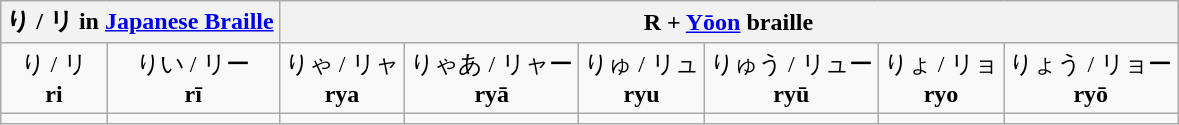<table class="wikitable nowrap" style="text-align:center">
<tr>
<th colspan=2>り / リ in <a href='#'>Japanese Braille</a></th>
<th colspan=6>R + <a href='#'>Yōon</a> braille</th>
</tr>
<tr>
<td>り / リ <br><strong>ri</strong></td>
<td>りい / リー <br><strong>rī</strong></td>
<td>りゃ / リャ <br><strong>rya</strong></td>
<td>りゃあ / リャー <br><strong>ryā</strong></td>
<td>りゅ / リュ <br><strong>ryu</strong></td>
<td>りゅう / リュー <br><strong>ryū</strong></td>
<td>りょ / リョ <br><strong>ryo</strong></td>
<td>りょう / リョー <br><strong>ryō</strong></td>
</tr>
<tr>
<td></td>
<td></td>
<td></td>
<td></td>
<td></td>
<td></td>
<td></td>
<td></td>
</tr>
</table>
